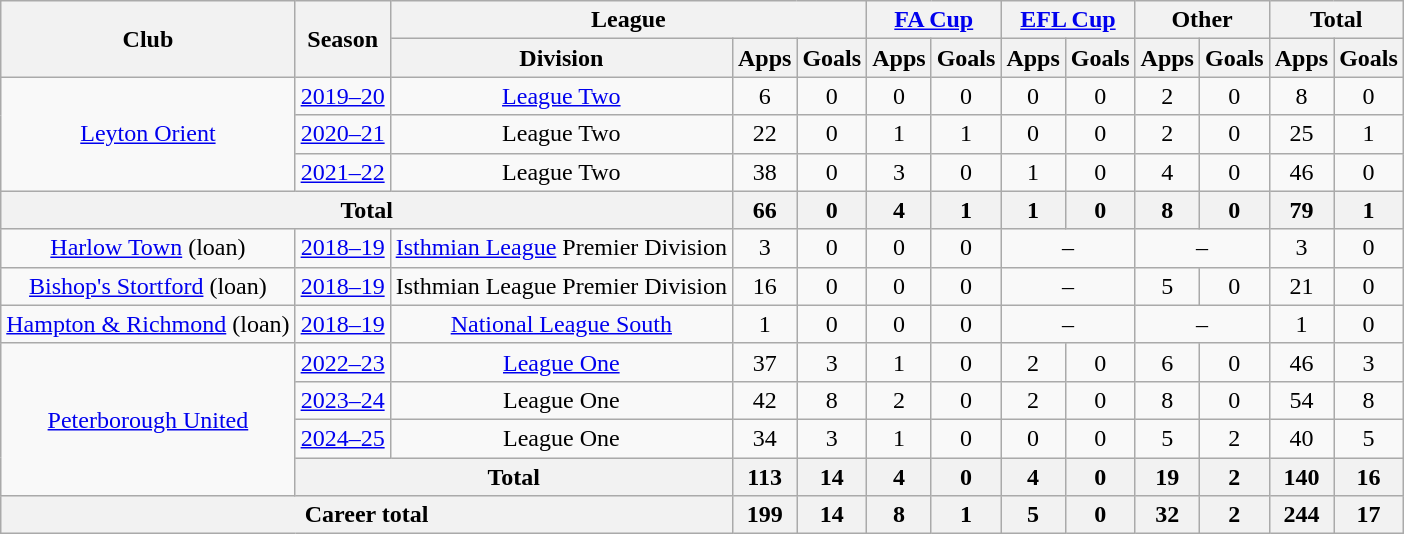<table class="wikitable" style="text-align:center">
<tr>
<th rowspan=2>Club</th>
<th rowspan=2>Season</th>
<th colspan=3>League</th>
<th colspan=2><a href='#'>FA Cup</a></th>
<th colspan=2><a href='#'>EFL Cup</a></th>
<th colspan=2>Other</th>
<th colspan=2>Total</th>
</tr>
<tr>
<th>Division</th>
<th>Apps</th>
<th>Goals</th>
<th>Apps</th>
<th>Goals</th>
<th>Apps</th>
<th>Goals</th>
<th>Apps</th>
<th>Goals</th>
<th>Apps</th>
<th>Goals</th>
</tr>
<tr>
<td rowspan="3"><a href='#'>Leyton Orient</a></td>
<td><a href='#'>2019–20</a></td>
<td><a href='#'>League Two</a></td>
<td>6</td>
<td>0</td>
<td>0</td>
<td>0</td>
<td>0</td>
<td>0</td>
<td>2</td>
<td>0</td>
<td>8</td>
<td>0</td>
</tr>
<tr>
<td><a href='#'>2020–21</a></td>
<td>League Two</td>
<td>22</td>
<td>0</td>
<td>1</td>
<td>1</td>
<td>0</td>
<td>0</td>
<td>2</td>
<td>0</td>
<td>25</td>
<td>1</td>
</tr>
<tr>
<td><a href='#'>2021–22</a></td>
<td>League Two</td>
<td>38</td>
<td>0</td>
<td>3</td>
<td>0</td>
<td>1</td>
<td>0</td>
<td>4</td>
<td>0</td>
<td>46</td>
<td>0</td>
</tr>
<tr>
<th colspan="3">Total</th>
<th>66</th>
<th>0</th>
<th>4</th>
<th>1</th>
<th>1</th>
<th>0</th>
<th>8</th>
<th>0</th>
<th>79</th>
<th>1</th>
</tr>
<tr>
<td><a href='#'>Harlow Town</a> (loan)</td>
<td><a href='#'>2018–19</a></td>
<td><a href='#'>Isthmian League</a> Premier Division</td>
<td>3</td>
<td>0</td>
<td>0</td>
<td>0</td>
<td colspan="2">–</td>
<td colspan="2">–</td>
<td>3</td>
<td>0</td>
</tr>
<tr>
<td><a href='#'>Bishop's Stortford</a> (loan)</td>
<td><a href='#'>2018–19</a></td>
<td>Isthmian League Premier Division</td>
<td>16</td>
<td>0</td>
<td>0</td>
<td>0</td>
<td colspan="2">–</td>
<td>5</td>
<td>0</td>
<td>21</td>
<td>0</td>
</tr>
<tr>
<td><a href='#'>Hampton & Richmond</a> (loan)</td>
<td><a href='#'>2018–19</a></td>
<td><a href='#'>National League South</a></td>
<td>1</td>
<td>0</td>
<td>0</td>
<td>0</td>
<td colspan="2">–</td>
<td colspan="2">–</td>
<td>1</td>
<td>0</td>
</tr>
<tr>
<td rowspan="4"><a href='#'>Peterborough United</a></td>
<td><a href='#'>2022–23</a></td>
<td><a href='#'>League One</a></td>
<td>37</td>
<td>3</td>
<td>1</td>
<td>0</td>
<td>2</td>
<td>0</td>
<td>6</td>
<td>0</td>
<td>46</td>
<td>3</td>
</tr>
<tr>
<td><a href='#'>2023–24</a></td>
<td>League One</td>
<td>42</td>
<td>8</td>
<td>2</td>
<td>0</td>
<td>2</td>
<td>0</td>
<td>8</td>
<td>0</td>
<td>54</td>
<td>8</td>
</tr>
<tr>
<td><a href='#'>2024–25</a></td>
<td>League One</td>
<td>34</td>
<td>3</td>
<td>1</td>
<td>0</td>
<td>0</td>
<td>0</td>
<td>5</td>
<td>2</td>
<td>40</td>
<td>5</td>
</tr>
<tr>
<th colspan=2>Total</th>
<th>113</th>
<th>14</th>
<th>4</th>
<th>0</th>
<th>4</th>
<th>0</th>
<th>19</th>
<th>2</th>
<th>140</th>
<th>16</th>
</tr>
<tr>
<th colspan=3>Career total</th>
<th>199</th>
<th>14</th>
<th>8</th>
<th>1</th>
<th>5</th>
<th>0</th>
<th>32</th>
<th>2</th>
<th>244</th>
<th>17</th>
</tr>
</table>
